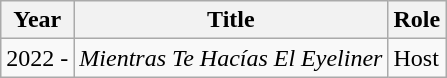<table class="wikitable">
<tr>
<th>Year</th>
<th>Title</th>
<th>Role</th>
</tr>
<tr>
<td>2022 -</td>
<td><em>Mientras Te Hacías El Eyeliner</em></td>
<td>Host</td>
</tr>
</table>
